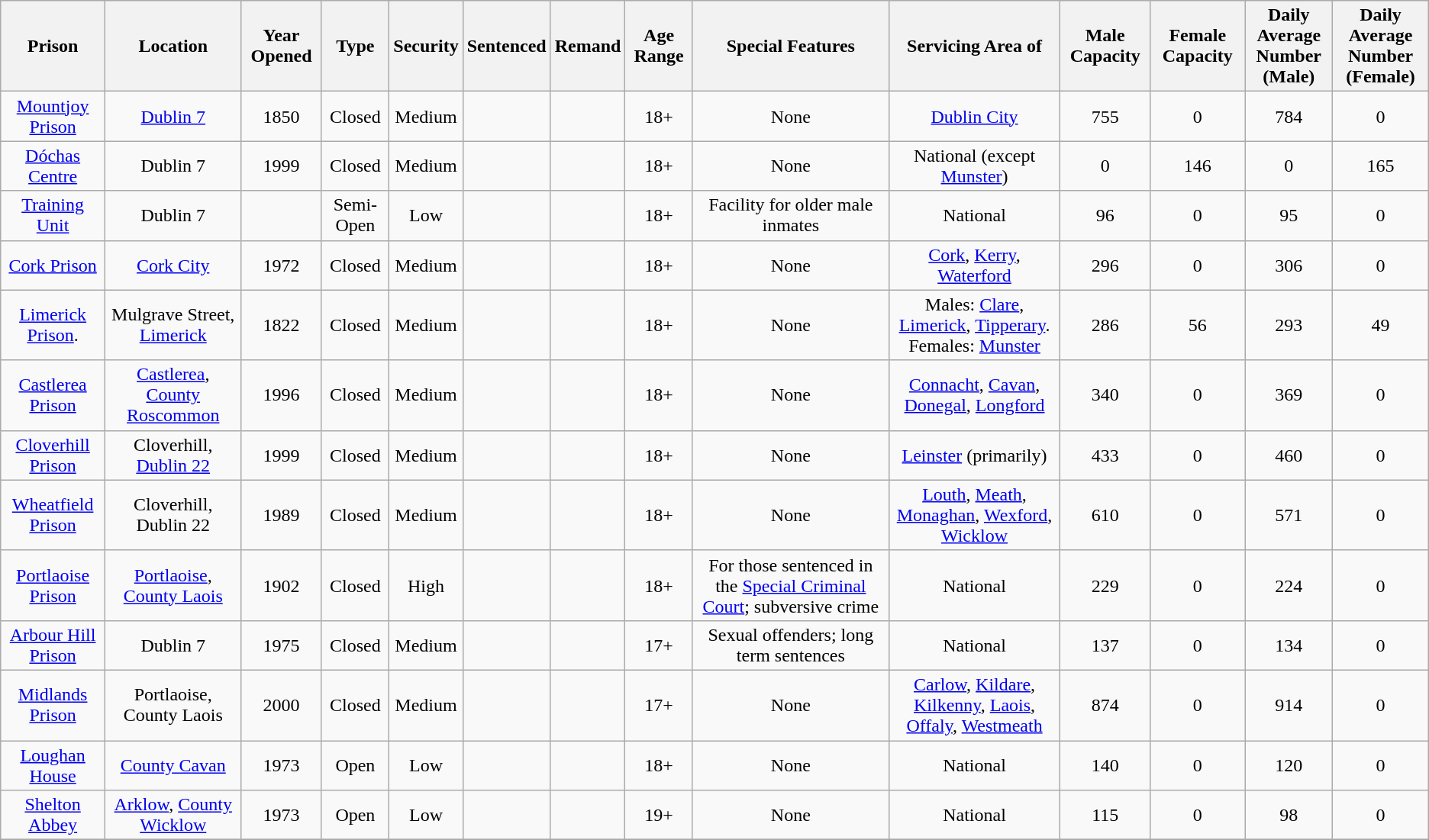<table class="wikitable collapsible sortable" style="text-align:center;">
<tr>
<th>Prison</th>
<th>Location</th>
<th>Year Opened</th>
<th>Type</th>
<th>Security</th>
<th>Sentenced</th>
<th>Remand</th>
<th>Age Range</th>
<th>Special Features</th>
<th>Servicing Area of</th>
<th>Male Capacity</th>
<th>Female Capacity</th>
<th>Daily Average<br> Number (Male)</th>
<th>Daily Average<br> Number (Female)</th>
</tr>
<tr>
<td><a href='#'>Mountjoy Prison</a></td>
<td><a href='#'>Dublin 7</a></td>
<td>1850</td>
<td>Closed</td>
<td>Medium</td>
<td></td>
<td></td>
<td>18+</td>
<td>None</td>
<td><a href='#'>Dublin City</a></td>
<td>755</td>
<td>0</td>
<td>784</td>
<td>0</td>
</tr>
<tr>
<td><a href='#'>Dóchas Centre</a></td>
<td>Dublin 7</td>
<td>1999</td>
<td>Closed</td>
<td>Medium</td>
<td></td>
<td></td>
<td>18+</td>
<td>None</td>
<td>National (except <a href='#'>Munster</a>)</td>
<td>0</td>
<td>146</td>
<td>0</td>
<td>165</td>
</tr>
<tr>
<td><a href='#'>Training Unit</a></td>
<td>Dublin 7</td>
<td></td>
<td>Semi-Open</td>
<td>Low</td>
<td></td>
<td></td>
<td>18+</td>
<td>Facility for older male inmates</td>
<td>National</td>
<td>96</td>
<td>0</td>
<td>95</td>
<td>0</td>
</tr>
<tr>
<td><a href='#'>Cork Prison</a></td>
<td><a href='#'>Cork City</a></td>
<td>1972</td>
<td>Closed</td>
<td>Medium</td>
<td></td>
<td></td>
<td>18+</td>
<td>None</td>
<td><a href='#'>Cork</a>, <a href='#'>Kerry</a>, <a href='#'>Waterford</a></td>
<td>296</td>
<td>0</td>
<td>306</td>
<td>0</td>
</tr>
<tr>
<td><a href='#'>Limerick Prison</a>.</td>
<td>Mulgrave Street, <a href='#'>Limerick</a></td>
<td>1822</td>
<td>Closed</td>
<td>Medium</td>
<td></td>
<td></td>
<td>18+</td>
<td>None</td>
<td>Males: <a href='#'>Clare</a>, <a href='#'>Limerick</a>, <a href='#'>Tipperary</a>. Females: <a href='#'>Munster</a></td>
<td>286</td>
<td>56</td>
<td>293</td>
<td>49</td>
</tr>
<tr>
<td><a href='#'>Castlerea Prison</a></td>
<td><a href='#'>Castlerea</a>, <a href='#'>County Roscommon</a></td>
<td>1996</td>
<td>Closed</td>
<td>Medium</td>
<td></td>
<td></td>
<td>18+</td>
<td>None</td>
<td><a href='#'>Connacht</a>, <a href='#'>Cavan</a>, <a href='#'>Donegal</a>, <a href='#'>Longford</a></td>
<td>340</td>
<td>0</td>
<td>369</td>
<td>0</td>
</tr>
<tr>
<td><a href='#'>Cloverhill Prison</a></td>
<td>Cloverhill, <a href='#'>Dublin 22</a></td>
<td>1999</td>
<td>Closed</td>
<td>Medium</td>
<td></td>
<td></td>
<td>18+</td>
<td>None</td>
<td><a href='#'>Leinster</a> (primarily)</td>
<td>433</td>
<td>0</td>
<td>460</td>
<td>0</td>
</tr>
<tr>
<td><a href='#'>Wheatfield Prison</a></td>
<td>Cloverhill, Dublin 22</td>
<td>1989</td>
<td>Closed</td>
<td>Medium</td>
<td></td>
<td></td>
<td>18+</td>
<td>None</td>
<td><a href='#'>Louth</a>, <a href='#'>Meath</a>, <a href='#'>Monaghan</a>, <a href='#'>Wexford</a>, <a href='#'>Wicklow</a></td>
<td>610</td>
<td>0</td>
<td>571</td>
<td>0</td>
</tr>
<tr>
<td><a href='#'>Portlaoise Prison</a></td>
<td><a href='#'>Portlaoise</a>, <a href='#'>County Laois</a></td>
<td>1902</td>
<td>Closed</td>
<td>High</td>
<td></td>
<td></td>
<td>18+</td>
<td>For those sentenced in the <a href='#'>Special Criminal Court</a>; subversive crime</td>
<td>National</td>
<td>229</td>
<td>0</td>
<td>224</td>
<td>0</td>
</tr>
<tr>
<td><a href='#'>Arbour Hill Prison</a></td>
<td>Dublin 7</td>
<td>1975</td>
<td>Closed</td>
<td>Medium</td>
<td></td>
<td></td>
<td>17+</td>
<td>Sexual offenders; long term sentences</td>
<td>National</td>
<td>137</td>
<td>0</td>
<td>134</td>
<td>0</td>
</tr>
<tr>
<td><a href='#'>Midlands Prison</a></td>
<td>Portlaoise, County Laois</td>
<td>2000</td>
<td>Closed</td>
<td>Medium</td>
<td></td>
<td></td>
<td>17+</td>
<td>None</td>
<td><a href='#'>Carlow</a>, <a href='#'>Kildare</a>, <a href='#'>Kilkenny</a>, <a href='#'>Laois</a>, <a href='#'>Offaly</a>, <a href='#'>Westmeath</a></td>
<td>874</td>
<td>0</td>
<td>914</td>
<td>0</td>
</tr>
<tr>
<td><a href='#'>Loughan House</a></td>
<td><a href='#'>County Cavan</a></td>
<td>1973</td>
<td>Open</td>
<td>Low</td>
<td></td>
<td></td>
<td>18+</td>
<td>None</td>
<td>National</td>
<td>140</td>
<td>0</td>
<td>120</td>
<td>0</td>
</tr>
<tr>
<td><a href='#'>Shelton Abbey</a></td>
<td><a href='#'>Arklow</a>, <a href='#'>County Wicklow</a></td>
<td>1973</td>
<td>Open</td>
<td>Low</td>
<td></td>
<td></td>
<td>19+</td>
<td>None</td>
<td>National</td>
<td>115</td>
<td>0</td>
<td>98</td>
<td>0</td>
</tr>
<tr>
</tr>
</table>
